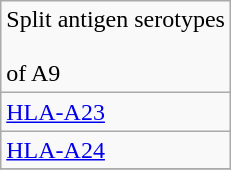<table class="wikitable" align="left">
<tr>
<td>Split antigen serotypes<br><br>of A9 </td>
</tr>
<tr>
<td><a href='#'>HLA-A23</a></td>
</tr>
<tr>
<td><a href='#'>HLA-A24</a></td>
</tr>
<tr>
</tr>
</table>
